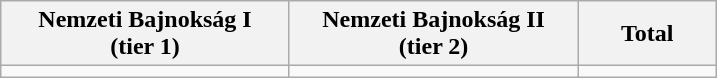<table class="wikitable">
<tr>
<th width=185>Nemzeti Bajnokság I<br>(tier 1)</th>
<th width=185>Nemzeti Bajnokság II<br>(tier 2)</th>
<th width=85>Total</th>
</tr>
<tr>
<td></td>
<td></td>
<td></td>
</tr>
</table>
